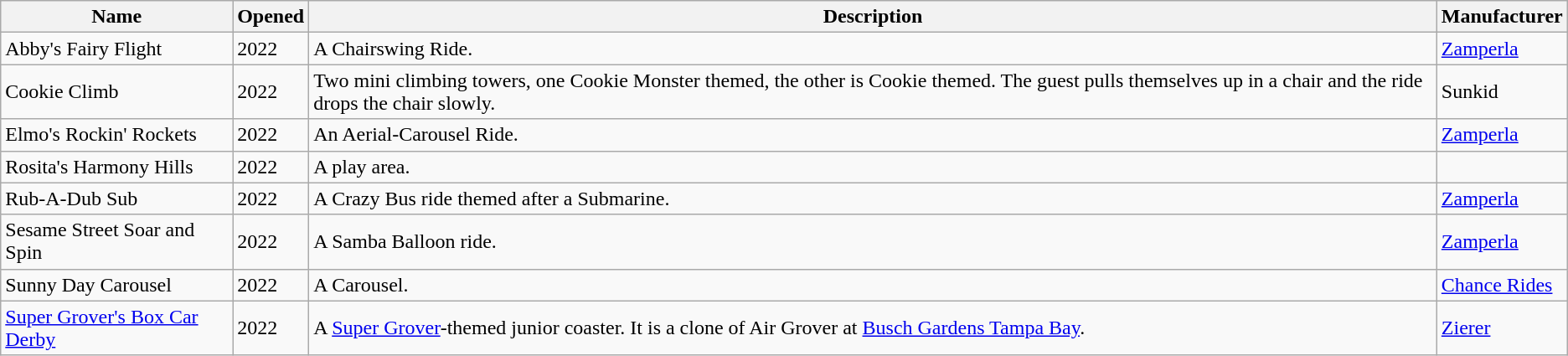<table class="wikitable">
<tr>
<th>Name</th>
<th>Opened</th>
<th>Description</th>
<th>Manufacturer</th>
</tr>
<tr>
<td>Abby's Fairy Flight</td>
<td>2022</td>
<td>A Chairswing Ride.</td>
<td><a href='#'>Zamperla</a></td>
</tr>
<tr>
<td>Cookie Climb</td>
<td>2022</td>
<td>Two mini climbing towers, one Cookie Monster themed, the other is Cookie themed. The guest pulls themselves up in a chair and the ride drops the chair slowly.</td>
<td>Sunkid</td>
</tr>
<tr>
<td>Elmo's Rockin' Rockets</td>
<td>2022</td>
<td>An Aerial-Carousel Ride.</td>
<td><a href='#'>Zamperla</a></td>
</tr>
<tr>
<td>Rosita's Harmony Hills</td>
<td>2022</td>
<td>A play area.</td>
<td></td>
</tr>
<tr>
<td>Rub-A-Dub Sub</td>
<td>2022</td>
<td>A Crazy Bus ride themed after a Submarine.</td>
<td><a href='#'>Zamperla</a></td>
</tr>
<tr>
<td>Sesame Street Soar and Spin</td>
<td>2022</td>
<td>A Samba Balloon ride.</td>
<td><a href='#'>Zamperla</a></td>
</tr>
<tr>
<td>Sunny Day Carousel</td>
<td>2022</td>
<td>A Carousel.</td>
<td><a href='#'>Chance Rides</a></td>
</tr>
<tr>
<td><a href='#'>Super Grover's Box Car Derby</a></td>
<td>2022</td>
<td>A <a href='#'>Super Grover</a>-themed junior coaster. It is a clone of Air Grover at <a href='#'>Busch Gardens Tampa Bay</a>.</td>
<td><a href='#'>Zierer</a></td>
</tr>
</table>
